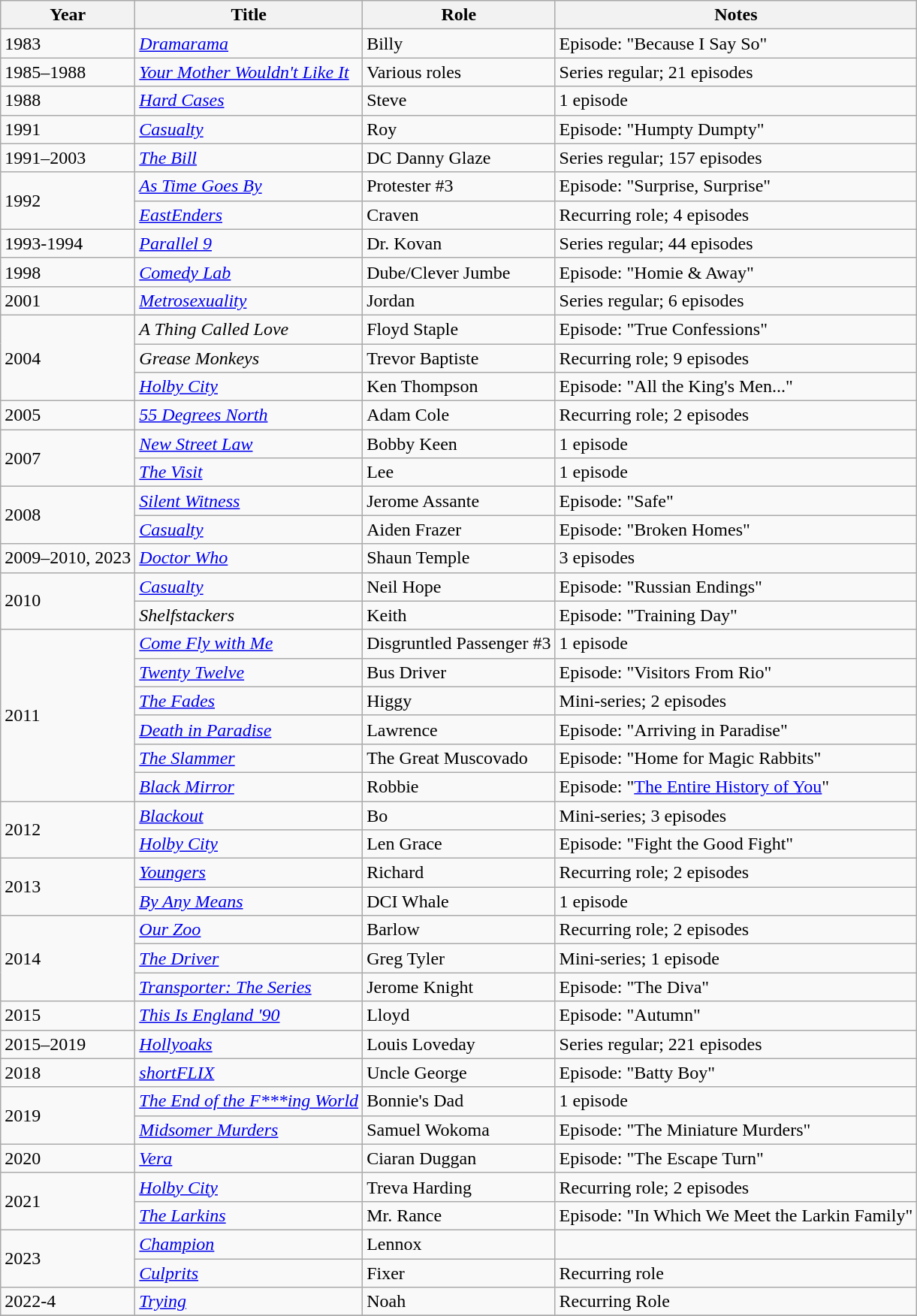<table class="wikitable">
<tr>
<th>Year</th>
<th>Title</th>
<th>Role</th>
<th>Notes</th>
</tr>
<tr>
<td>1983</td>
<td><em><a href='#'>Dramarama</a></em></td>
<td>Billy</td>
<td>Episode: "Because I Say So"</td>
</tr>
<tr>
<td>1985–1988</td>
<td><em><a href='#'>Your Mother Wouldn't Like It</a></em></td>
<td>Various roles</td>
<td>Series regular; 21 episodes</td>
</tr>
<tr>
<td>1988</td>
<td><em><a href='#'>Hard Cases</a></em></td>
<td>Steve</td>
<td>1 episode</td>
</tr>
<tr>
<td>1991</td>
<td><em><a href='#'>Casualty</a></em></td>
<td>Roy</td>
<td>Episode: "Humpty Dumpty"</td>
</tr>
<tr>
<td>1991–2003</td>
<td><em><a href='#'>The Bill</a></em></td>
<td>DC Danny Glaze</td>
<td>Series regular; 157 episodes</td>
</tr>
<tr>
<td rowspan="2">1992</td>
<td><em><a href='#'>As Time Goes By</a></em></td>
<td>Protester #3</td>
<td>Episode: "Surprise, Surprise"</td>
</tr>
<tr>
<td><em><a href='#'>EastEnders</a></em></td>
<td>Craven</td>
<td>Recurring role; 4 episodes</td>
</tr>
<tr>
<td>1993-1994</td>
<td><em><a href='#'>Parallel 9</a></em></td>
<td>Dr. Kovan</td>
<td>Series regular; 44 episodes</td>
</tr>
<tr>
<td>1998</td>
<td><em><a href='#'>Comedy Lab</a></em></td>
<td>Dube/Clever Jumbe</td>
<td>Episode: "Homie & Away"</td>
</tr>
<tr>
<td>2001</td>
<td><em><a href='#'>Metrosexuality</a></em></td>
<td>Jordan</td>
<td>Series regular; 6 episodes</td>
</tr>
<tr>
<td rowspan="3">2004</td>
<td><em>A Thing Called Love</em></td>
<td>Floyd Staple</td>
<td>Episode: "True Confessions"</td>
</tr>
<tr>
<td><em>Grease Monkeys</em></td>
<td>Trevor Baptiste</td>
<td>Recurring role; 9 episodes</td>
</tr>
<tr>
<td><em><a href='#'>Holby City</a></em></td>
<td>Ken Thompson</td>
<td>Episode: "All the King's Men..."</td>
</tr>
<tr>
<td>2005</td>
<td><em><a href='#'>55 Degrees North</a></em></td>
<td>Adam Cole</td>
<td>Recurring role; 2 episodes</td>
</tr>
<tr>
<td rowspan="2">2007</td>
<td><em><a href='#'>New Street Law</a></em></td>
<td>Bobby Keen</td>
<td>1 episode</td>
</tr>
<tr>
<td><em><a href='#'>The Visit</a></em></td>
<td>Lee</td>
<td>1 episode</td>
</tr>
<tr>
<td rowspan="2">2008</td>
<td><em><a href='#'>Silent Witness</a></em></td>
<td>Jerome Assante</td>
<td>Episode: "Safe"</td>
</tr>
<tr>
<td><em><a href='#'>Casualty</a></em></td>
<td>Aiden Frazer</td>
<td>Episode: "Broken Homes"</td>
</tr>
<tr>
<td>2009–2010, 2023</td>
<td><em><a href='#'>Doctor Who</a></em></td>
<td>Shaun Temple</td>
<td>3 episodes</td>
</tr>
<tr>
<td rowspan="2">2010</td>
<td><em><a href='#'>Casualty</a></em></td>
<td>Neil Hope</td>
<td>Episode: "Russian Endings"</td>
</tr>
<tr>
<td><em>Shelfstackers</em></td>
<td>Keith</td>
<td>Episode: "Training Day"</td>
</tr>
<tr>
<td rowspan="6">2011</td>
<td><em><a href='#'>Come Fly with Me</a></em></td>
<td>Disgruntled Passenger #3</td>
<td>1 episode</td>
</tr>
<tr>
<td><em><a href='#'>Twenty Twelve</a></em></td>
<td>Bus Driver</td>
<td>Episode: "Visitors From Rio"</td>
</tr>
<tr>
<td><em><a href='#'>The Fades</a></em></td>
<td>Higgy</td>
<td>Mini-series; 2 episodes</td>
</tr>
<tr>
<td><em><a href='#'>Death in Paradise</a></em></td>
<td>Lawrence</td>
<td>Episode: "Arriving in Paradise"</td>
</tr>
<tr>
<td><em><a href='#'>The Slammer</a></em></td>
<td>The Great Muscovado</td>
<td>Episode: "Home for Magic Rabbits"</td>
</tr>
<tr>
<td><em><a href='#'>Black Mirror</a></em></td>
<td>Robbie</td>
<td>Episode: "<a href='#'>The Entire History of You</a>"</td>
</tr>
<tr>
<td rowspan="2">2012</td>
<td><em><a href='#'>Blackout</a></em></td>
<td>Bo</td>
<td>Mini-series; 3 episodes</td>
</tr>
<tr>
<td><em><a href='#'>Holby City</a></em></td>
<td>Len Grace</td>
<td>Episode: "Fight the Good Fight"</td>
</tr>
<tr>
<td rowspan="2">2013</td>
<td><em><a href='#'>Youngers</a></em></td>
<td>Richard</td>
<td>Recurring role; 2 episodes</td>
</tr>
<tr>
<td><em><a href='#'>By Any Means</a></em></td>
<td>DCI Whale</td>
<td>1 episode</td>
</tr>
<tr>
<td rowspan="3">2014</td>
<td><em><a href='#'>Our Zoo</a></em></td>
<td>Barlow</td>
<td>Recurring role; 2 episodes</td>
</tr>
<tr>
<td><em><a href='#'>The Driver</a></em></td>
<td>Greg Tyler</td>
<td>Mini-series; 1 episode</td>
</tr>
<tr>
<td><em><a href='#'>Transporter: The Series</a></em></td>
<td>Jerome Knight</td>
<td>Episode: "The Diva"</td>
</tr>
<tr>
<td>2015</td>
<td><em><a href='#'>This Is England '90</a></em></td>
<td>Lloyd</td>
<td>Episode: "Autumn"</td>
</tr>
<tr>
<td>2015–2019</td>
<td><em><a href='#'>Hollyoaks</a></em></td>
<td>Louis Loveday</td>
<td>Series regular; 221 episodes</td>
</tr>
<tr>
<td>2018</td>
<td><em><a href='#'>shortFLIX</a></em></td>
<td>Uncle George</td>
<td>Episode: "Batty Boy"</td>
</tr>
<tr>
<td rowspan="2">2019</td>
<td><em><a href='#'>The End of the F***ing World</a></em></td>
<td>Bonnie's Dad</td>
<td>1 episode</td>
</tr>
<tr>
<td><em><a href='#'>Midsomer Murders</a></em></td>
<td>Samuel Wokoma</td>
<td>Episode: "The Miniature Murders"</td>
</tr>
<tr>
<td>2020</td>
<td><em><a href='#'>Vera</a></em></td>
<td>Ciaran Duggan</td>
<td>Episode: "The Escape Turn"</td>
</tr>
<tr>
<td rowspan="2">2021</td>
<td><em><a href='#'>Holby City</a></em></td>
<td>Treva Harding</td>
<td>Recurring role; 2 episodes</td>
</tr>
<tr>
<td><em><a href='#'>The Larkins</a></em></td>
<td>Mr. Rance</td>
<td>Episode: "In Which We Meet the Larkin Family"</td>
</tr>
<tr>
<td rowspan="2">2023</td>
<td><em><a href='#'>Champion</a></em></td>
<td>Lennox</td>
<td></td>
</tr>
<tr>
<td><em><a href='#'>Culprits</a></em></td>
<td>Fixer</td>
<td>Recurring role</td>
</tr>
<tr>
<td>2022-4</td>
<td><em><a href='#'>Trying</a></em></td>
<td>Noah</td>
<td>Recurring Role</td>
</tr>
<tr>
</tr>
</table>
